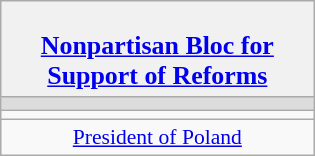<table class="wikitable" style="font-size:90%; text-align:center;">
<tr>
<td style="background:#f1f1f1;" colspan="30"><br><big><strong><a href='#'>Nonpartisan Bloc for Support of Reforms</a></strong></big></td>
</tr>
<tr>
<th style="width:3em; font-size:135%; background:#DCDCDC ; width:200px;"><a href='#'></a></th>
</tr>
<tr>
<td style="text-align:center"></td>
</tr>
<tr>
<td><a href='#'>President of Poland</a><br></td>
</tr>
</table>
